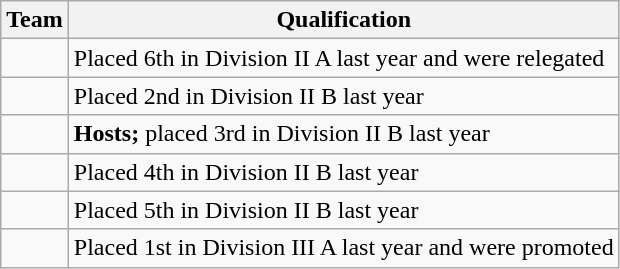<table class="wikitable">
<tr>
<th>Team</th>
<th>Qualification</th>
</tr>
<tr>
<td></td>
<td>Placed 6th in Division II A last year and were relegated</td>
</tr>
<tr>
<td></td>
<td>Placed 2nd in Division II B last year</td>
</tr>
<tr>
<td></td>
<td><strong>Hosts;</strong> placed 3rd in Division II B last year</td>
</tr>
<tr>
<td></td>
<td>Placed 4th in Division II B last year</td>
</tr>
<tr>
<td></td>
<td>Placed 5th in Division II B last year</td>
</tr>
<tr>
<td></td>
<td>Placed 1st in Division III A last year and were promoted</td>
</tr>
</table>
